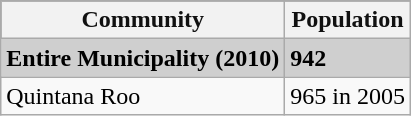<table class="wikitable">
<tr style="background:#111111; color:#111111;">
<th><strong>Community</strong></th>
<th><strong>Population</strong></th>
</tr>
<tr style="background:#CFCFCF;">
<td><strong>Entire Municipality (2010)</strong></td>
<td><strong>942</strong></td>
</tr>
<tr>
<td>Quintana Roo</td>
<td>965 in 2005</td>
</tr>
</table>
